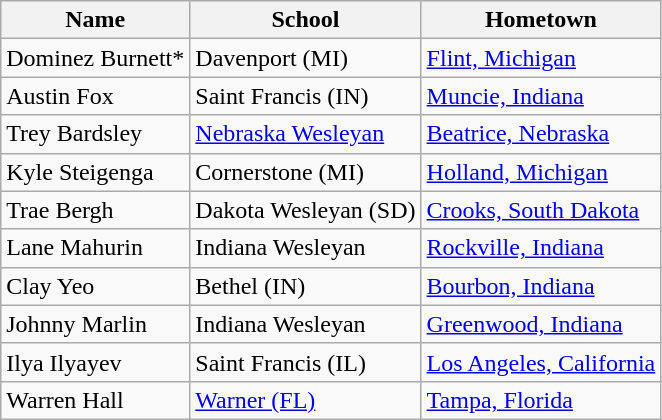<table class="wikitable sortable">
<tr>
<th>Name</th>
<th>School</th>
<th>Hometown</th>
</tr>
<tr>
<td>Dominez Burnett*</td>
<td>Davenport (MI)</td>
<td><a href='#'>Flint, Michigan</a></td>
</tr>
<tr>
<td>Austin Fox</td>
<td>Saint Francis (IN)</td>
<td><a href='#'>Muncie, Indiana</a></td>
</tr>
<tr>
<td>Trey Bardsley</td>
<td><a href='#'>Nebraska Wesleyan</a></td>
<td><a href='#'>Beatrice, Nebraska</a></td>
</tr>
<tr>
<td>Kyle Steigenga</td>
<td>Cornerstone (MI)</td>
<td><a href='#'>Holland, Michigan</a></td>
</tr>
<tr>
<td>Trae Bergh</td>
<td>Dakota Wesleyan (SD)</td>
<td><a href='#'>Crooks, South Dakota</a></td>
</tr>
<tr>
<td>Lane Mahurin</td>
<td>Indiana Wesleyan</td>
<td><a href='#'>Rockville, Indiana</a></td>
</tr>
<tr>
<td>Clay Yeo</td>
<td>Bethel (IN)</td>
<td><a href='#'>Bourbon, Indiana</a></td>
</tr>
<tr>
<td>Johnny Marlin</td>
<td>Indiana Wesleyan</td>
<td><a href='#'>Greenwood, Indiana</a></td>
</tr>
<tr>
<td>Ilya Ilyayev</td>
<td>Saint Francis (IL)</td>
<td><a href='#'>Los Angeles, California</a></td>
</tr>
<tr>
<td>Warren Hall</td>
<td><a href='#'>Warner (FL)</a></td>
<td><a href='#'>Tampa, Florida</a></td>
</tr>
</table>
